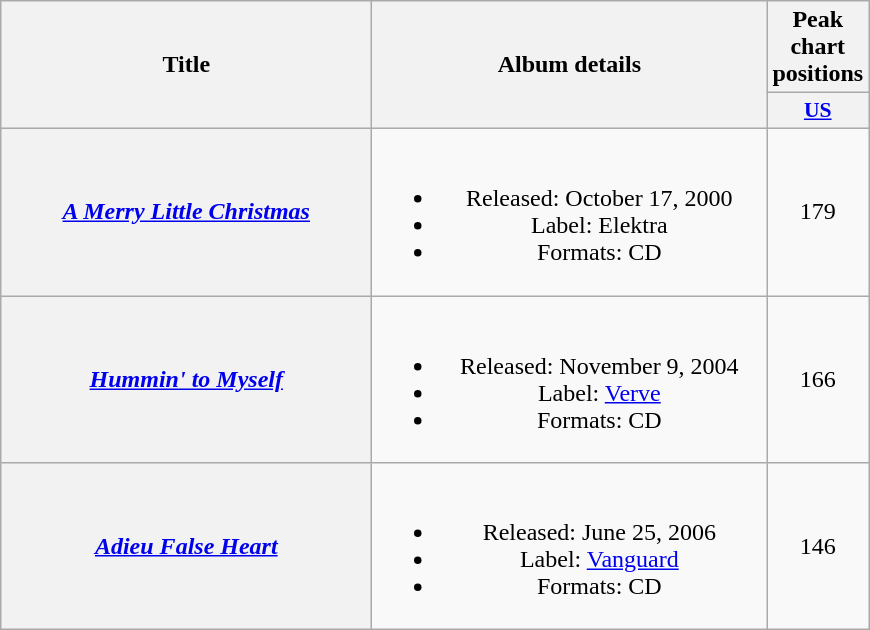<table class="wikitable plainrowheaders" style="text-align:center;" border="1">
<tr>
<th scope="col" rowspan="2" style="width:15em;">Title</th>
<th scope="col" rowspan="2" style="width:16em;">Album details</th>
<th scope="col" colspan="1">Peak chart positions</th>
</tr>
<tr>
<th scope="col" style="width:2em;font-size:90%;"><a href='#'>US</a><br></th>
</tr>
<tr>
<th scope="row"><em><a href='#'>A Merry Little Christmas</a></em></th>
<td><br><ul><li>Released: October 17, 2000</li><li>Label: Elektra</li><li>Formats: CD</li></ul></td>
<td>179</td>
</tr>
<tr>
<th scope="row"><em><a href='#'>Hummin' to Myself</a></em></th>
<td><br><ul><li>Released: November 9, 2004</li><li>Label: <a href='#'>Verve</a></li><li>Formats: CD</li></ul></td>
<td>166</td>
</tr>
<tr>
<th scope="row"><em><a href='#'>Adieu False Heart</a></em><br></th>
<td><br><ul><li>Released: June 25, 2006</li><li>Label: <a href='#'>Vanguard</a></li><li>Formats: CD</li></ul></td>
<td>146</td>
</tr>
</table>
